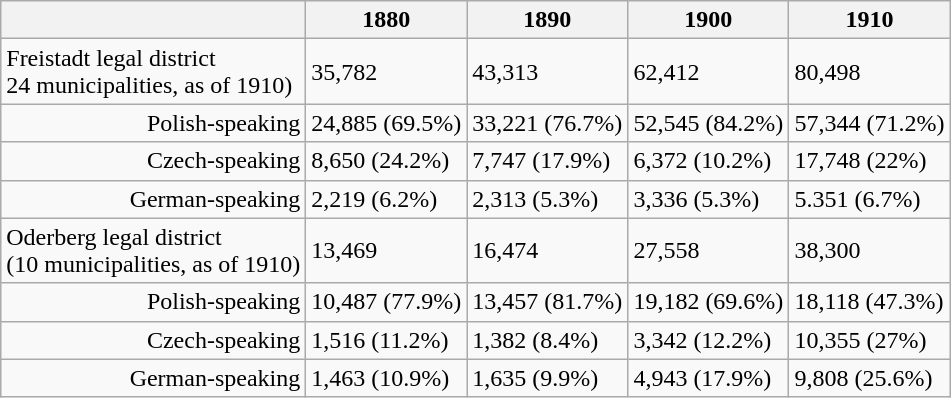<table class="wikitable">
<tr>
<th></th>
<th>1880</th>
<th>1890</th>
<th>1900</th>
<th>1910</th>
</tr>
<tr>
<td>Freistadt legal district<br>24 municipalities, as of 1910)</td>
<td>35,782</td>
<td>43,313</td>
<td>62,412</td>
<td>80,498</td>
</tr>
<tr>
<td style="text-align: right;">Polish-speaking</td>
<td>24,885 (69.5%)</td>
<td>33,221 (76.7%)</td>
<td>52,545 (84.2%)</td>
<td>57,344 (71.2%)</td>
</tr>
<tr>
<td style="text-align: right;">Czech-speaking</td>
<td>8,650 (24.2%)</td>
<td>7,747 (17.9%)</td>
<td>6,372 (10.2%)</td>
<td>17,748 (22%)</td>
</tr>
<tr>
<td style="text-align: right;">German-speaking</td>
<td>2,219 (6.2%)</td>
<td>2,313 (5.3%)</td>
<td>3,336 (5.3%)</td>
<td>5.351 (6.7%)</td>
</tr>
<tr>
<td>Oderberg legal district<br>(10 municipalities, as of 1910)</td>
<td>13,469</td>
<td>16,474</td>
<td>27,558</td>
<td>38,300</td>
</tr>
<tr>
<td style="text-align: right;">Polish-speaking</td>
<td>10,487 (77.9%)</td>
<td>13,457 (81.7%)</td>
<td>19,182 (69.6%)</td>
<td>18,118 (47.3%)</td>
</tr>
<tr>
<td style="text-align: right;">Czech-speaking</td>
<td>1,516 (11.2%)</td>
<td>1,382 (8.4%)</td>
<td>3,342 (12.2%)</td>
<td>10,355 (27%)</td>
</tr>
<tr>
<td style="text-align: right;">German-speaking</td>
<td>1,463 (10.9%)</td>
<td>1,635 (9.9%)</td>
<td>4,943 (17.9%)</td>
<td>9,808 (25.6%)</td>
</tr>
</table>
